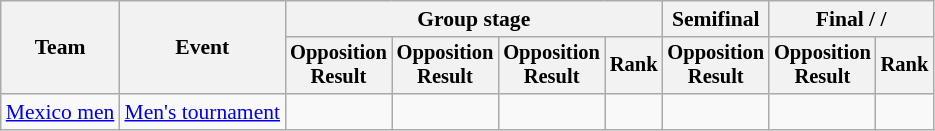<table class=wikitable style=font-size:90%;text-align:center>
<tr>
<th rowspan=2>Team</th>
<th rowspan=2>Event</th>
<th colspan=4>Group stage</th>
<th>Semifinal</th>
<th colspan=2>Final /  / </th>
</tr>
<tr style=font-size:95%>
<th>Opposition<br>Result</th>
<th>Opposition<br>Result</th>
<th>Opposition<br>Result</th>
<th>Rank</th>
<th>Opposition<br>Result</th>
<th>Opposition<br>Result</th>
<th>Rank</th>
</tr>
<tr>
<td align=left><a href='#'>Mexico men</a></td>
<td align=left><a href='#'>Men's tournament</a></td>
<td></td>
<td></td>
<td></td>
<td></td>
<td></td>
<td></td>
<td></td>
</tr>
</table>
